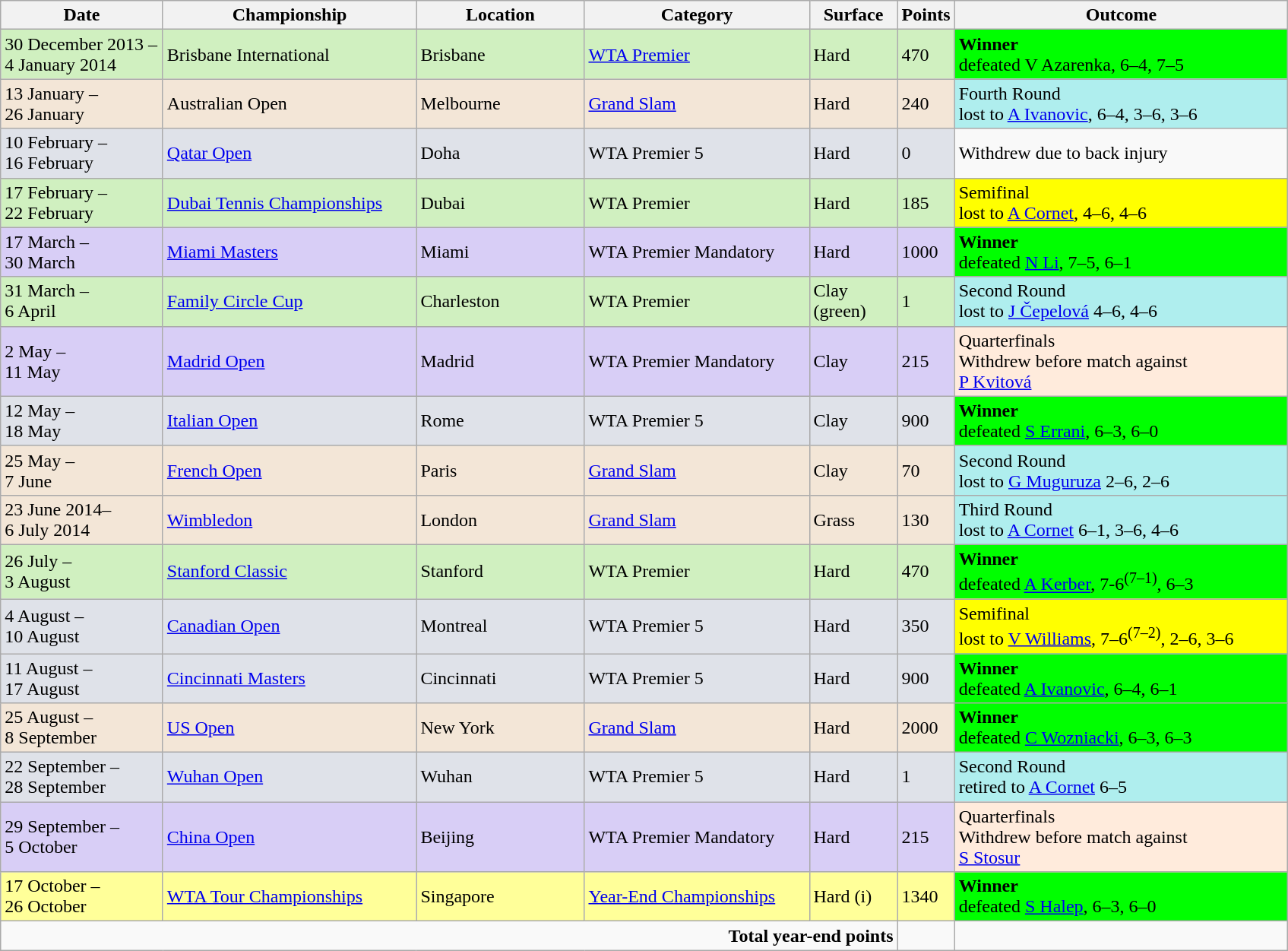<table class="wikitable">
<tr>
<th width=135>Date</th>
<th width=215>Championship</th>
<th width=140>Location</th>
<th width=190>Category</th>
<th width=70>Surface</th>
<th width=40>Points</th>
<th width=285>Outcome</th>
</tr>
<tr style="background:#D0F0C0;">
<td>30 December 2013 – <br>4 January 2014</td>
<td>Brisbane International</td>
<td>Brisbane</td>
<td><a href='#'>WTA Premier</a></td>
<td>Hard</td>
<td>470</td>
<td style="background:lime;"><strong>Winner</strong> <br>defeated  V Azarenka, 6–4, 7–5</td>
</tr>
<tr style="background:#F3E6D7;">
<td>13 January – <br>26 January</td>
<td>Australian Open</td>
<td>Melbourne</td>
<td><a href='#'>Grand Slam</a></td>
<td>Hard</td>
<td>240</td>
<td style="background:#afeeee;">Fourth Round <br>lost to  <a href='#'>A Ivanovic</a>, 6–4, 3–6, 3–6</td>
</tr>
<tr style="background:#dfe2e9;">
<td>10 February – <br>16 February</td>
<td><a href='#'>Qatar Open</a></td>
<td>Doha</td>
<td>WTA Premier 5</td>
<td>Hard</td>
<td>0</td>
<td style="background:#f9f9f9;">Withdrew due to back injury</td>
</tr>
<tr s style="background:#d0f0c0;">
<td>17 February – <br>22 February</td>
<td><a href='#'>Dubai Tennis Championships</a></td>
<td>Dubai</td>
<td>WTA Premier</td>
<td>Hard</td>
<td>185</td>
<td style="background:yellow;">Semifinal<br>lost to  <a href='#'>A Cornet</a>, 4–6, 4–6</td>
</tr>
<tr style="background:#D8CEF6;">
<td>17 March – <br>30 March</td>
<td><a href='#'>Miami Masters</a></td>
<td>Miami</td>
<td>WTA Premier Mandatory</td>
<td>Hard</td>
<td>1000</td>
<td style="background:lime;"><strong>Winner</strong> <br>defeated  <a href='#'>N Li</a>, 7–5, 6–1</td>
</tr>
<tr style="background:#d0f0c0;">
<td>31 March – <br>6 April</td>
<td><a href='#'>Family Circle Cup</a></td>
<td>Charleston</td>
<td>WTA Premier</td>
<td>Clay (green)</td>
<td>1</td>
<td style="background:#afeeee;">Second Round <br>lost to  <a href='#'>J Čepelová</a> 4–6, 4–6</td>
</tr>
<tr style="background:#D8CEF6;">
<td>2 May – <br>11 May</td>
<td><a href='#'>Madrid Open</a></td>
<td>Madrid</td>
<td>WTA Premier Mandatory</td>
<td>Clay</td>
<td>215</td>
<td style="background:#ffebdc;">Quarterfinals<br>Withdrew before match against <br> <a href='#'>P Kvitová</a></td>
</tr>
<tr style="background:#dfe2e9;">
<td>12 May – <br>18 May</td>
<td><a href='#'>Italian Open</a></td>
<td>Rome</td>
<td>WTA Premier 5</td>
<td>Clay</td>
<td>900</td>
<td style="background:lime;"><strong>Winner</strong> <br>defeated  <a href='#'>S Errani</a>, 6–3, 6–0</td>
</tr>
<tr style="background:#F3E6D7;">
<td>25 May – <br>7 June</td>
<td><a href='#'>French Open</a></td>
<td>Paris</td>
<td><a href='#'>Grand Slam</a></td>
<td>Clay</td>
<td>70</td>
<td style="background:#afeeee;">Second Round <br>lost to  <a href='#'>G Muguruza</a> 2–6, 2–6</td>
</tr>
<tr style="background:#F3E6D7;">
<td>23 June 2014–<br>6 July 2014</td>
<td><a href='#'>Wimbledon</a></td>
<td>London</td>
<td><a href='#'>Grand Slam</a></td>
<td>Grass</td>
<td>130</td>
<td style="background:#afeeee;">Third Round <br>lost to  <a href='#'>A Cornet</a> 6–1, 3–6, 4–6</td>
</tr>
<tr style="background:#d0f0c0;">
<td>26 July – <br>3 August</td>
<td><a href='#'>Stanford Classic</a></td>
<td>Stanford</td>
<td>WTA Premier</td>
<td>Hard</td>
<td>470</td>
<td style="background:lime;"><strong>Winner</strong> <br>defeated  <a href='#'>A Kerber</a>, 7-6<sup>(7–1)</sup>, 6–3</td>
</tr>
<tr style="background:#dfe2e9;">
<td>4 August – <br>10 August</td>
<td><a href='#'>Canadian Open</a></td>
<td>Montreal</td>
<td>WTA Premier 5</td>
<td>Hard</td>
<td>350</td>
<td style="background:yellow;">Semifinal<br>lost to  <a href='#'>V Williams</a>, 7–6<sup>(7–2)</sup>, 2–6, 3–6</td>
</tr>
<tr style="background:#dfe2e9;">
<td>11 August – <br>17 August</td>
<td><a href='#'>Cincinnati Masters</a></td>
<td>Cincinnati</td>
<td>WTA Premier 5</td>
<td>Hard</td>
<td>900</td>
<td style="background:lime;"><strong>Winner</strong> <br>defeated  <a href='#'>A Ivanovic</a>, 6–4, 6–1</td>
</tr>
<tr style="background:#F3E6D7;">
<td>25 August – <br>8 September</td>
<td><a href='#'>US Open</a></td>
<td>New York</td>
<td><a href='#'>Grand Slam</a></td>
<td>Hard</td>
<td>2000</td>
<td style="background:lime;"><strong>Winner</strong> <br>defeated  <a href='#'>C Wozniacki</a>, 6–3, 6–3</td>
</tr>
<tr style="background:#dfe2e9;">
<td>22 September – <br>28 September</td>
<td><a href='#'>Wuhan Open</a></td>
<td>Wuhan</td>
<td>WTA Premier 5</td>
<td>Hard</td>
<td>1</td>
<td style="background:#afeeee;">Second Round <br>retired to  <a href='#'>A Cornet</a> 6–5</td>
</tr>
<tr style="background:#D8CEF6;">
<td>29 September –<br>5 October</td>
<td><a href='#'>China Open</a></td>
<td>Beijing</td>
<td>WTA Premier Mandatory</td>
<td>Hard</td>
<td>215</td>
<td style="background:#ffebdc;">Quarterfinals<br>Withdrew before match against <br> <a href='#'>S Stosur</a></td>
</tr>
<tr style="background:#FFFF99;">
<td>17 October – <br>26 October</td>
<td><a href='#'>WTA Tour Championships</a></td>
<td>Singapore</td>
<td><a href='#'>Year-End Championships</a></td>
<td>Hard (i)</td>
<td>1340</td>
<td style="background:lime;"><strong>Winner</strong> <br>defeated  <a href='#'>S Halep</a>, 6–3, 6–0</td>
</tr>
<tr>
<td colspan=5 align=right><strong>Total year-end points</strong></td>
<td></td>
<td></td>
</tr>
</table>
